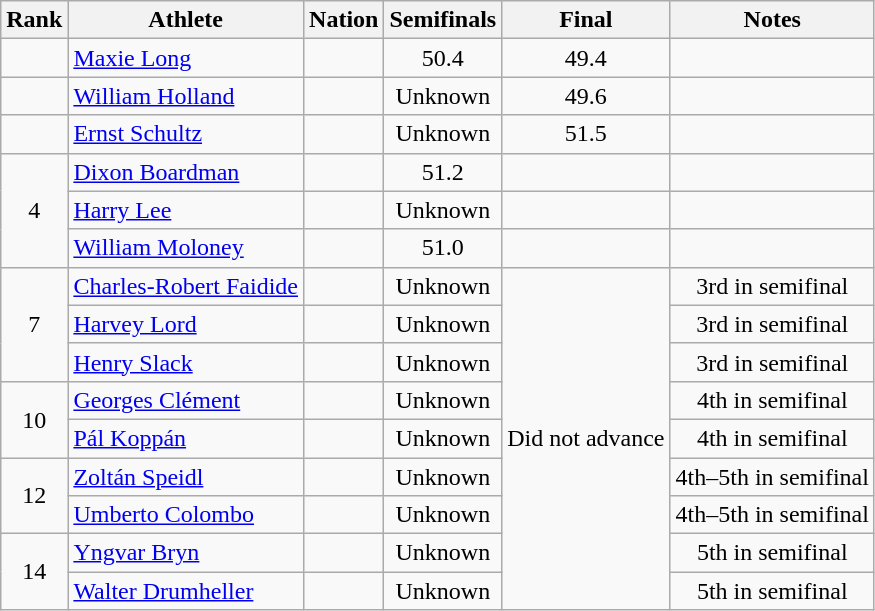<table class="wikitable sortable" style="text-align:center">
<tr>
<th>Rank</th>
<th>Athlete</th>
<th>Nation</th>
<th>Semifinals</th>
<th>Final</th>
<th>Notes</th>
</tr>
<tr>
<td></td>
<td align=left data-sort-value="Long, Maxie"><a href='#'>Maxie Long</a></td>
<td align=left></td>
<td>50.4</td>
<td>49.4</td>
<td></td>
</tr>
<tr>
<td></td>
<td align=left data-sort-value="Holland, William"><a href='#'>William Holland</a></td>
<td align=left></td>
<td data-sort-value=60.0>Unknown</td>
<td>49.6</td>
<td></td>
</tr>
<tr>
<td></td>
<td align=left data-sort-value="Schultz, Ernst"><a href='#'>Ernst Schultz</a></td>
<td align=left></td>
<td data-sort-value=60.0>Unknown</td>
<td>51.5</td>
<td></td>
</tr>
<tr>
<td rowspan=3>4</td>
<td align=left data-sort-value="Boardman, Dixon"><a href='#'>Dixon Boardman</a></td>
<td align=left></td>
<td>51.2</td>
<td data-sort-value=99.9></td>
<td></td>
</tr>
<tr>
<td align=left data-sort-value="Lee, Harry"><a href='#'>Harry Lee</a></td>
<td align=left></td>
<td data-sort-value=60.0>Unknown</td>
<td data-sort-value=99.9></td>
<td></td>
</tr>
<tr>
<td align=left data-sort-value="Moloney, William"><a href='#'>William Moloney</a></td>
<td align=left></td>
<td>51.0</td>
<td data-sort-value=99.9></td>
<td></td>
</tr>
<tr>
<td rowspan=3>7</td>
<td align=left data-sort-value="Faidide, Charles-Robert"><a href='#'>Charles-Robert Faidide</a></td>
<td align=left></td>
<td data-sort-value=60.0>Unknown</td>
<td rowspan=9 data-sort-value=99.9>Did not advance</td>
<td>3rd in semifinal</td>
</tr>
<tr>
<td align=left data-sort-value="Lord, Harvey"><a href='#'>Harvey Lord</a></td>
<td align=left></td>
<td data-sort-value=60.0>Unknown</td>
<td>3rd in semifinal</td>
</tr>
<tr>
<td align=left data-sort-value="Slack, Henry"><a href='#'>Henry Slack</a></td>
<td align=left></td>
<td data-sort-value=60.0>Unknown</td>
<td>3rd in semifinal</td>
</tr>
<tr>
<td rowspan=2>10</td>
<td align=left data-sort-value="Clément, Georges"><a href='#'>Georges Clément</a></td>
<td align=left></td>
<td data-sort-value=60.0>Unknown</td>
<td>4th in semifinal</td>
</tr>
<tr>
<td align=left data-sort-value="Koppán, Pál"><a href='#'>Pál Koppán</a></td>
<td align=left></td>
<td data-sort-value=60.0>Unknown</td>
<td>4th in semifinal</td>
</tr>
<tr>
<td rowspan=2>12</td>
<td align=left data-sort-value="Speidl, Zoltán"><a href='#'>Zoltán Speidl</a></td>
<td align=left></td>
<td data-sort-value=60.0>Unknown</td>
<td>4th–5th in semifinal</td>
</tr>
<tr>
<td align=left data-sort-value="Colombo, Umberto"><a href='#'>Umberto Colombo</a></td>
<td align=left></td>
<td data-sort-value=60.0>Unknown</td>
<td>4th–5th in semifinal</td>
</tr>
<tr>
<td rowspan=2>14</td>
<td align=left data-sort-value="Bryn, Yngvar"><a href='#'>Yngvar Bryn</a></td>
<td align=left></td>
<td data-sort-value=60.0>Unknown</td>
<td>5th in semifinal</td>
</tr>
<tr>
<td align=left data-sort-value="Drumheller, Walter"><a href='#'>Walter Drumheller</a></td>
<td align=left></td>
<td data-sort-value=60.0>Unknown</td>
<td>5th in semifinal</td>
</tr>
</table>
